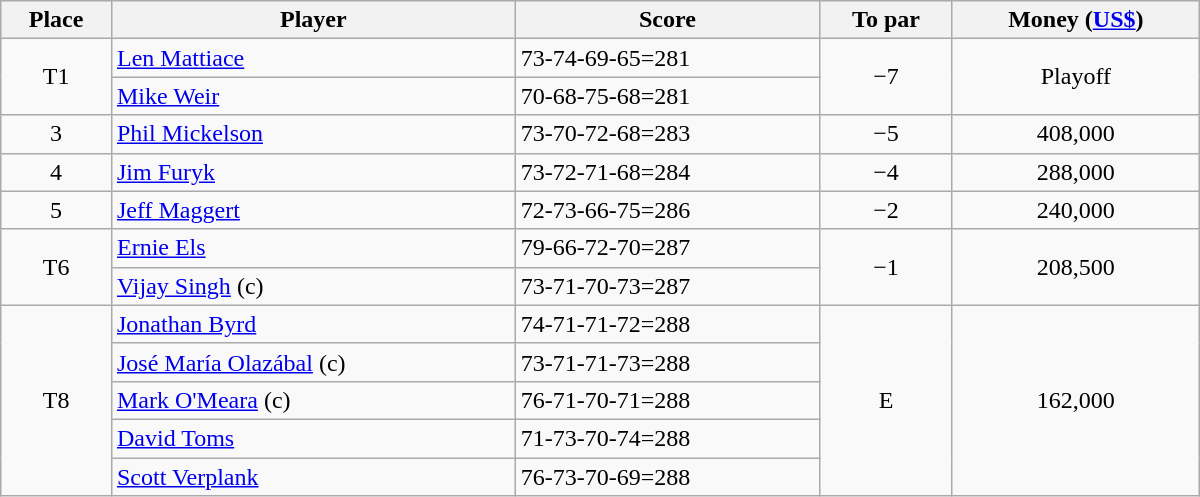<table class="wikitable" style="width:50em;margin-bottom:0;">
<tr>
<th>Place</th>
<th>Player</th>
<th>Score</th>
<th>To par</th>
<th>Money (<a href='#'>US$</a>)</th>
</tr>
<tr>
<td rowspan=2 align=center>T1</td>
<td> <a href='#'>Len Mattiace</a></td>
<td>73-74-69-65=281</td>
<td rowspan=2 align=center>−7</td>
<td rowspan=2 align=center>Playoff</td>
</tr>
<tr>
<td> <a href='#'>Mike Weir</a></td>
<td>70-68-75-68=281</td>
</tr>
<tr>
<td align=center>3</td>
<td> <a href='#'>Phil Mickelson</a></td>
<td>73-70-72-68=283</td>
<td align=center>−5</td>
<td align=center>408,000</td>
</tr>
<tr>
<td align=center>4</td>
<td> <a href='#'>Jim Furyk</a></td>
<td>73-72-71-68=284</td>
<td align=center>−4</td>
<td align=center>288,000</td>
</tr>
<tr>
<td align=center>5</td>
<td> <a href='#'>Jeff Maggert</a></td>
<td>72-73-66-75=286</td>
<td align=center>−2</td>
<td align=center>240,000</td>
</tr>
<tr>
<td rowspan=2 align=center>T6</td>
<td> <a href='#'>Ernie Els</a></td>
<td>79-66-72-70=287</td>
<td rowspan=2 align=center>−1</td>
<td rowspan=2 align=center>208,500</td>
</tr>
<tr>
<td> <a href='#'>Vijay Singh</a> (c)</td>
<td>73-71-70-73=287</td>
</tr>
<tr>
<td rowspan=5 align=center>T8</td>
<td> <a href='#'>Jonathan Byrd</a></td>
<td>74-71-71-72=288</td>
<td rowspan=5 align=center>E</td>
<td rowspan=5 align=center>162,000</td>
</tr>
<tr>
<td> <a href='#'>José María Olazábal</a> (c)</td>
<td>73-71-71-73=288</td>
</tr>
<tr>
<td> <a href='#'>Mark O'Meara</a> (c)</td>
<td>76-71-70-71=288</td>
</tr>
<tr>
<td> <a href='#'>David Toms</a></td>
<td>71-73-70-74=288</td>
</tr>
<tr>
<td> <a href='#'>Scott Verplank</a></td>
<td>76-73-70-69=288</td>
</tr>
</table>
